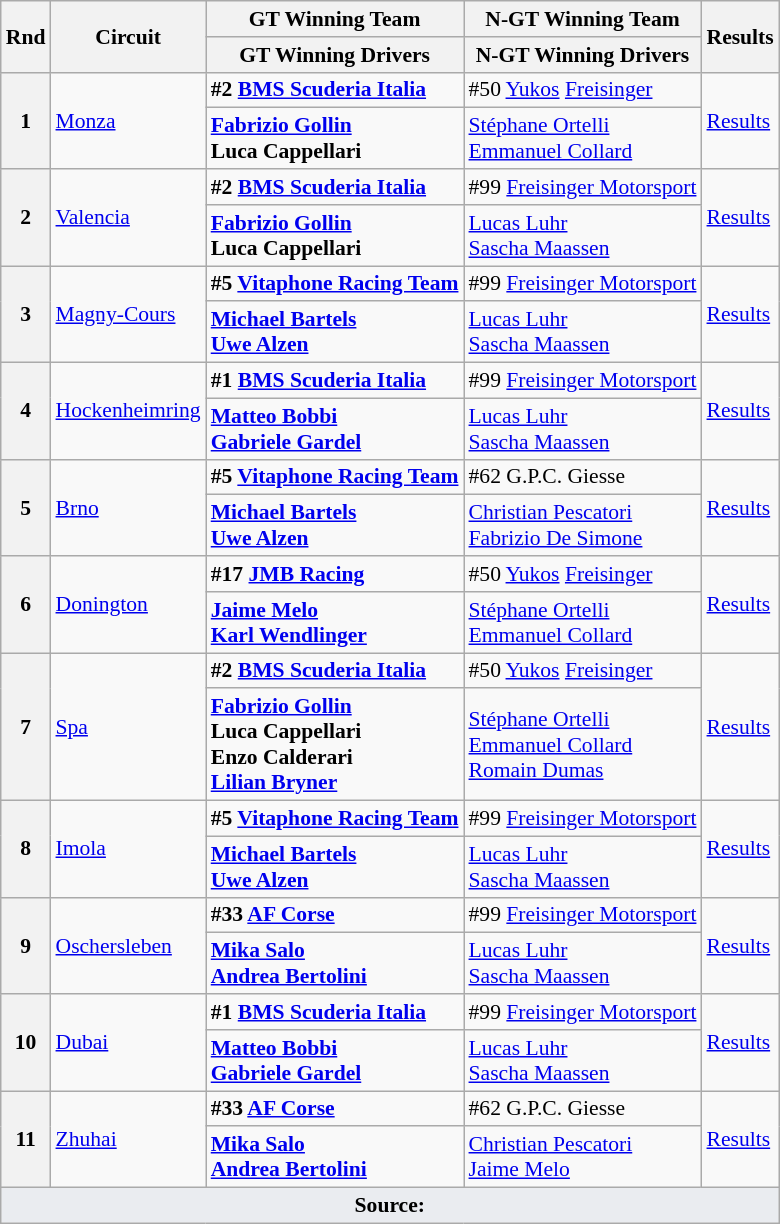<table class="wikitable" style="font-size: 90%;">
<tr>
<th rowspan=2>Rnd</th>
<th rowspan=2>Circuit</th>
<th>GT Winning Team</th>
<th>N-GT Winning Team</th>
<th rowspan=2>Results</th>
</tr>
<tr>
<th>GT Winning Drivers</th>
<th>N-GT Winning Drivers</th>
</tr>
<tr>
<th rowspan=2>1</th>
<td rowspan=2><a href='#'>Monza</a></td>
<td><strong> #2 <a href='#'>BMS Scuderia Italia</a></strong></td>
<td> #50 <a href='#'>Yukos</a> <a href='#'>Freisinger</a></td>
<td rowspan=2><a href='#'>Results</a></td>
</tr>
<tr>
<td> <strong><a href='#'>Fabrizio Gollin</a></strong><br> <strong>Luca Cappellari</strong></td>
<td> <a href='#'>Stéphane Ortelli</a><br> <a href='#'>Emmanuel Collard</a></td>
</tr>
<tr>
<th rowspan=2>2</th>
<td rowspan=2><a href='#'>Valencia</a></td>
<td><strong> #2 <a href='#'>BMS Scuderia Italia</a></strong></td>
<td> #99 <a href='#'>Freisinger Motorsport</a></td>
<td rowspan=2><a href='#'>Results</a></td>
</tr>
<tr>
<td> <strong><a href='#'>Fabrizio Gollin</a></strong><br> <strong>Luca Cappellari</strong></td>
<td> <a href='#'>Lucas Luhr</a><br> <a href='#'>Sascha Maassen</a></td>
</tr>
<tr>
<th rowspan=2>3</th>
<td rowspan=2><a href='#'>Magny-Cours</a></td>
<td><strong> #5 <a href='#'>Vitaphone Racing Team</a></strong></td>
<td> #99 <a href='#'>Freisinger Motorsport</a></td>
<td rowspan=2><a href='#'>Results</a></td>
</tr>
<tr>
<td> <strong><a href='#'>Michael Bartels</a></strong><br> <strong><a href='#'>Uwe Alzen</a></strong></td>
<td> <a href='#'>Lucas Luhr</a><br> <a href='#'>Sascha Maassen</a></td>
</tr>
<tr>
<th rowspan=2>4</th>
<td rowspan=2><a href='#'>Hockenheimring</a></td>
<td><strong> #1 <a href='#'>BMS Scuderia Italia</a></strong></td>
<td> #99 <a href='#'>Freisinger Motorsport</a></td>
<td rowspan=2><a href='#'>Results</a></td>
</tr>
<tr>
<td> <strong><a href='#'>Matteo Bobbi</a></strong><br> <strong><a href='#'>Gabriele Gardel</a></strong></td>
<td> <a href='#'>Lucas Luhr</a><br> <a href='#'>Sascha Maassen</a></td>
</tr>
<tr>
<th rowspan=2>5</th>
<td rowspan=2><a href='#'>Brno</a></td>
<td><strong> #5 <a href='#'>Vitaphone Racing Team</a></strong></td>
<td> #62 G.P.C. Giesse</td>
<td rowspan=2><a href='#'>Results</a></td>
</tr>
<tr>
<td> <strong><a href='#'>Michael Bartels</a></strong><br> <strong><a href='#'>Uwe Alzen</a></strong></td>
<td> <a href='#'>Christian Pescatori</a><br> <a href='#'>Fabrizio De Simone</a></td>
</tr>
<tr>
<th rowspan=2>6</th>
<td rowspan=2><a href='#'>Donington</a></td>
<td><strong> #17 <a href='#'>JMB Racing</a></strong></td>
<td> #50 <a href='#'>Yukos</a> <a href='#'>Freisinger</a></td>
<td rowspan=2><a href='#'>Results</a></td>
</tr>
<tr>
<td> <strong><a href='#'>Jaime Melo</a></strong><br> <strong><a href='#'>Karl Wendlinger</a></strong></td>
<td> <a href='#'>Stéphane Ortelli</a><br> <a href='#'>Emmanuel Collard</a></td>
</tr>
<tr>
<th rowspan=2>7</th>
<td rowspan=2><a href='#'>Spa</a></td>
<td><strong> #2 <a href='#'>BMS Scuderia Italia</a></strong></td>
<td> #50 <a href='#'>Yukos</a> <a href='#'>Freisinger</a></td>
<td rowspan=2><a href='#'>Results</a></td>
</tr>
<tr>
<td> <strong><a href='#'>Fabrizio Gollin</a></strong><br> <strong>Luca Cappellari</strong><br> <strong>Enzo Calderari</strong><br> <strong><a href='#'>Lilian Bryner</a></strong></td>
<td> <a href='#'>Stéphane Ortelli</a><br> <a href='#'>Emmanuel Collard</a><br> <a href='#'>Romain Dumas</a></td>
</tr>
<tr>
<th rowspan=2>8</th>
<td rowspan=2><a href='#'>Imola</a></td>
<td><strong> #5 <a href='#'>Vitaphone Racing Team</a></strong></td>
<td> #99 <a href='#'>Freisinger Motorsport</a></td>
<td rowspan=2><a href='#'>Results</a></td>
</tr>
<tr>
<td> <strong><a href='#'>Michael Bartels</a></strong><br> <strong><a href='#'>Uwe Alzen</a></strong></td>
<td> <a href='#'>Lucas Luhr</a><br> <a href='#'>Sascha Maassen</a></td>
</tr>
<tr>
<th rowspan=2>9</th>
<td rowspan=2><a href='#'>Oschersleben</a></td>
<td><strong> #33 <a href='#'>AF Corse</a></strong></td>
<td> #99 <a href='#'>Freisinger Motorsport</a></td>
<td rowspan=2><a href='#'>Results</a></td>
</tr>
<tr>
<td> <strong><a href='#'>Mika Salo</a></strong><br> <strong><a href='#'>Andrea Bertolini</a></strong></td>
<td> <a href='#'>Lucas Luhr</a><br> <a href='#'>Sascha Maassen</a></td>
</tr>
<tr>
<th rowspan=2>10</th>
<td rowspan=2><a href='#'>Dubai</a></td>
<td><strong> #1 <a href='#'>BMS Scuderia Italia</a></strong></td>
<td> #99 <a href='#'>Freisinger Motorsport</a></td>
<td rowspan=2><a href='#'>Results</a></td>
</tr>
<tr>
<td> <strong><a href='#'>Matteo Bobbi</a></strong><br> <strong><a href='#'>Gabriele Gardel</a></strong></td>
<td> <a href='#'>Lucas Luhr</a><br> <a href='#'>Sascha Maassen</a></td>
</tr>
<tr>
<th rowspan=2>11</th>
<td rowspan=2><a href='#'>Zhuhai</a></td>
<td><strong> #33 <a href='#'>AF Corse</a></strong></td>
<td> #62 G.P.C. Giesse</td>
<td rowspan=2><a href='#'>Results</a></td>
</tr>
<tr>
<td> <strong><a href='#'>Mika Salo</a></strong><br> <strong><a href='#'>Andrea Bertolini</a></strong></td>
<td> <a href='#'>Christian Pescatori</a><br> <a href='#'>Jaime Melo</a></td>
</tr>
<tr class="sortbottom">
<td colspan="5" style="background-color:#EAECF0;text-align:center"><strong>Source:</strong></td>
</tr>
</table>
